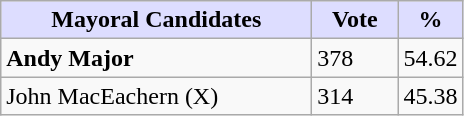<table class="wikitable">
<tr>
<th style="background:#ddf; width:200px;">Mayoral Candidates </th>
<th style="background:#ddf; width:50px;">Vote</th>
<th style="background:#ddf; width:30px;">%</th>
</tr>
<tr>
<td><strong>Andy Major</strong></td>
<td>378</td>
<td>54.62</td>
</tr>
<tr>
<td>John MacEachern (X)</td>
<td>314</td>
<td>45.38</td>
</tr>
</table>
